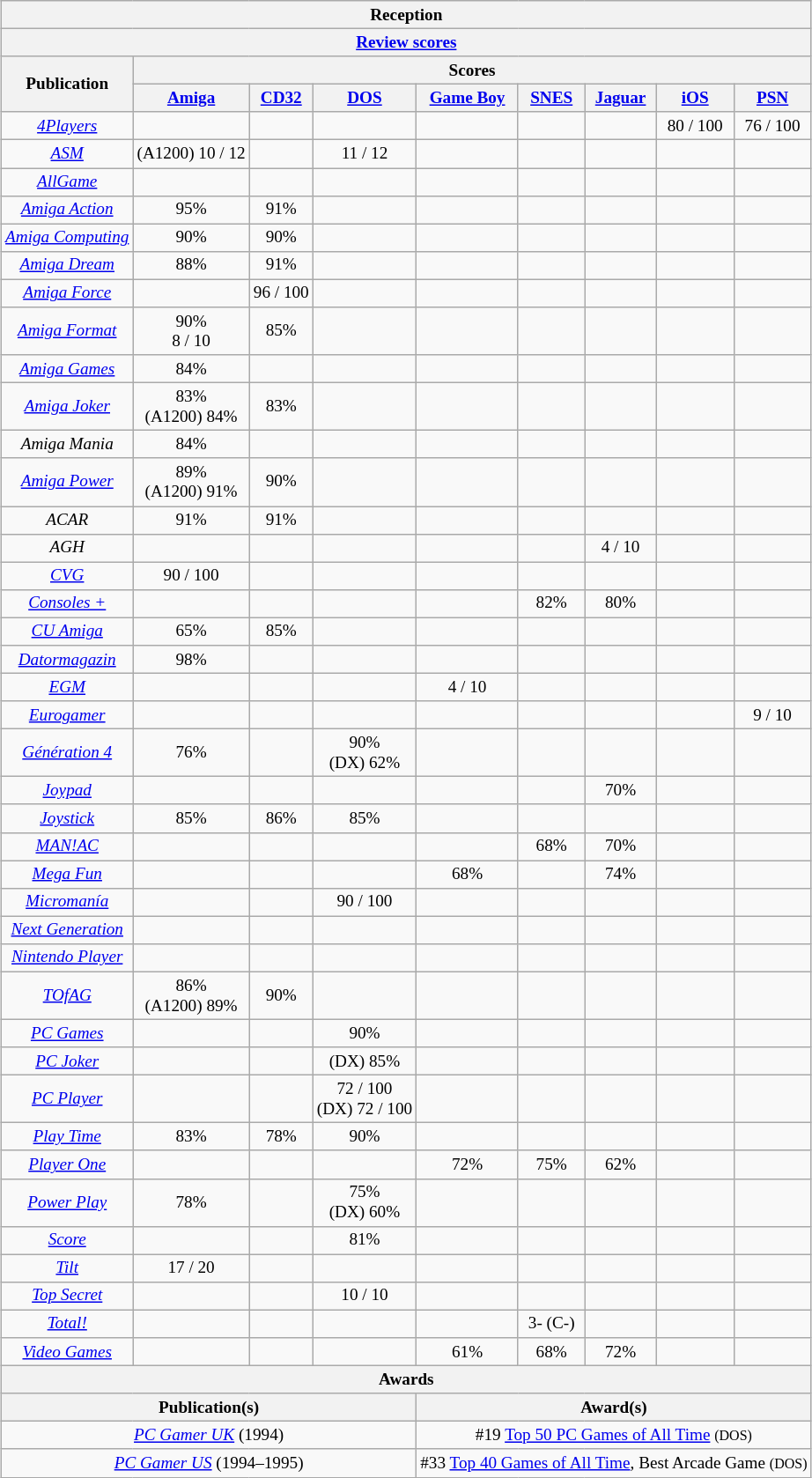<table class="wikitable collapsible" style="float:right; font-size:80%; text-align:center; margin:1em; margin-top:0; padding:0;" cellpadding="0">
<tr>
<th colspan=9 style="font-size: 100%">Reception</th>
</tr>
<tr>
<th colspan=9><a href='#'>Review scores</a></th>
</tr>
<tr>
<th rowspan=2>Publication</th>
<th colspan=9>Scores</th>
</tr>
<tr>
<th><a href='#'>Amiga</a></th>
<th><a href='#'>CD32</a></th>
<th><a href='#'>DOS</a></th>
<th><a href='#'>Game Boy</a></th>
<th><a href='#'>SNES</a></th>
<th><a href='#'>Jaguar</a></th>
<th><a href='#'>iOS</a></th>
<th><a href='#'>PSN</a></th>
</tr>
<tr>
<td><em><a href='#'>4Players</a></em></td>
<td></td>
<td></td>
<td></td>
<td></td>
<td></td>
<td></td>
<td>80 / 100</td>
<td>76 / 100</td>
</tr>
<tr>
<td><em><a href='#'>ASM</a></em></td>
<td>(A1200) 10 / 12</td>
<td></td>
<td>11 / 12</td>
<td></td>
<td></td>
<td></td>
<td></td>
<td></td>
</tr>
<tr>
<td><em><a href='#'>AllGame</a></em></td>
<td></td>
<td></td>
<td></td>
<td></td>
<td></td>
<td></td>
<td></td>
<td></td>
</tr>
<tr>
<td><em><a href='#'>Amiga Action</a></em></td>
<td>95%</td>
<td>91%</td>
<td></td>
<td></td>
<td></td>
<td></td>
<td></td>
<td></td>
</tr>
<tr>
<td><em><a href='#'>Amiga Computing</a></em></td>
<td>90%</td>
<td>90%</td>
<td></td>
<td></td>
<td></td>
<td></td>
<td></td>
<td></td>
</tr>
<tr>
<td><em><a href='#'>Amiga Dream</a></em></td>
<td>88%</td>
<td>91%</td>
<td></td>
<td></td>
<td></td>
<td></td>
<td></td>
<td></td>
</tr>
<tr>
<td><em><a href='#'>Amiga Force</a></em></td>
<td></td>
<td>96 / 100</td>
<td></td>
<td></td>
<td></td>
<td></td>
<td></td>
<td></td>
</tr>
<tr>
<td><em><a href='#'>Amiga Format</a></em></td>
<td>90%<br>8 / 10</td>
<td>85%</td>
<td></td>
<td></td>
<td></td>
<td></td>
<td></td>
<td></td>
</tr>
<tr>
<td><em><a href='#'>Amiga Games</a></em></td>
<td>84%</td>
<td></td>
<td></td>
<td></td>
<td></td>
<td></td>
<td></td>
<td></td>
</tr>
<tr>
<td><em><a href='#'>Amiga Joker</a></em></td>
<td>83%<br>(A1200) 84%</td>
<td>83%</td>
<td></td>
<td></td>
<td></td>
<td></td>
<td></td>
<td></td>
</tr>
<tr>
<td><em>Amiga Mania</em></td>
<td>84%</td>
<td></td>
<td></td>
<td></td>
<td></td>
<td></td>
<td></td>
<td></td>
</tr>
<tr>
<td><em><a href='#'>Amiga Power</a></em></td>
<td>89%<br>(A1200) 91%</td>
<td>90%</td>
<td></td>
<td></td>
<td></td>
<td></td>
<td></td>
<td></td>
</tr>
<tr>
<td><em>ACAR</em></td>
<td>91%</td>
<td>91%</td>
<td></td>
<td></td>
<td></td>
<td></td>
<td></td>
<td></td>
</tr>
<tr>
<td><em>AGH</em></td>
<td></td>
<td></td>
<td></td>
<td></td>
<td></td>
<td>4 / 10</td>
<td></td>
<td></td>
</tr>
<tr>
<td><em><a href='#'>CVG</a></em></td>
<td>90 / 100</td>
<td></td>
<td></td>
<td></td>
<td></td>
<td></td>
<td></td>
<td></td>
</tr>
<tr>
<td><em><a href='#'>Consoles +</a></em></td>
<td></td>
<td></td>
<td></td>
<td></td>
<td>82%</td>
<td>80%</td>
<td></td>
<td></td>
</tr>
<tr>
<td><em><a href='#'>CU Amiga</a></em></td>
<td>65%</td>
<td>85%</td>
<td></td>
<td></td>
<td></td>
<td></td>
<td></td>
<td></td>
</tr>
<tr>
<td><em><a href='#'>Datormagazin</a></em></td>
<td>98%</td>
<td></td>
<td></td>
<td></td>
<td></td>
<td></td>
<td></td>
<td></td>
</tr>
<tr>
<td><em><a href='#'>EGM</a></em></td>
<td></td>
<td></td>
<td></td>
<td>4 / 10</td>
<td></td>
<td></td>
<td></td>
<td></td>
</tr>
<tr>
<td><em><a href='#'>Eurogamer</a></em></td>
<td></td>
<td></td>
<td></td>
<td></td>
<td></td>
<td></td>
<td></td>
<td>9 / 10</td>
</tr>
<tr>
<td><em><a href='#'>Génération 4</a></em></td>
<td>76%</td>
<td></td>
<td>90%<br>(DX) 62%</td>
<td></td>
<td></td>
<td></td>
<td></td>
<td></td>
</tr>
<tr>
<td><em><a href='#'>Joypad</a></em></td>
<td></td>
<td></td>
<td></td>
<td></td>
<td></td>
<td>70%</td>
<td></td>
<td></td>
</tr>
<tr>
<td><em><a href='#'>Joystick</a></em></td>
<td>85%</td>
<td>86%</td>
<td>85%</td>
<td></td>
<td></td>
<td></td>
<td></td>
<td></td>
</tr>
<tr>
<td><em><a href='#'>MAN!AC</a></em></td>
<td></td>
<td></td>
<td></td>
<td></td>
<td>68%</td>
<td>70%</td>
<td></td>
<td></td>
</tr>
<tr>
<td><em><a href='#'>Mega Fun</a></em></td>
<td></td>
<td></td>
<td></td>
<td>68%</td>
<td></td>
<td>74%</td>
<td></td>
<td></td>
</tr>
<tr>
<td><em><a href='#'>Micromanía</a></em></td>
<td></td>
<td></td>
<td>90 / 100</td>
<td></td>
<td></td>
<td></td>
<td></td>
<td></td>
</tr>
<tr>
<td><em><a href='#'>Next Generation</a></em></td>
<td></td>
<td></td>
<td></td>
<td></td>
<td></td>
<td></td>
<td></td>
<td></td>
</tr>
<tr>
<td><em><a href='#'>Nintendo Player</a></em></td>
<td></td>
<td></td>
<td></td>
<td></td>
<td></td>
<td></td>
<td></td>
<td></td>
</tr>
<tr>
<td><em><a href='#'>TOfAG</a></em></td>
<td>86%<br>(A1200) 89%</td>
<td>90%</td>
<td></td>
<td></td>
<td></td>
<td></td>
<td></td>
<td></td>
</tr>
<tr>
<td><em><a href='#'>PC Games</a></em></td>
<td></td>
<td></td>
<td>90%</td>
<td></td>
<td></td>
<td></td>
<td></td>
<td></td>
</tr>
<tr>
<td><em><a href='#'>PC Joker</a></em></td>
<td></td>
<td></td>
<td>(DX) 85%</td>
<td></td>
<td></td>
<td></td>
<td></td>
<td></td>
</tr>
<tr>
<td><em><a href='#'>PC Player</a></em></td>
<td></td>
<td></td>
<td>72 / 100<br>(DX) 72 / 100</td>
<td></td>
<td></td>
<td></td>
<td></td>
<td></td>
</tr>
<tr>
<td><em><a href='#'>Play Time</a></em></td>
<td>83%</td>
<td>78%</td>
<td>90%</td>
<td></td>
<td></td>
<td></td>
<td></td>
<td></td>
</tr>
<tr>
<td><em><a href='#'>Player One</a></em></td>
<td></td>
<td></td>
<td></td>
<td>72%</td>
<td>75%</td>
<td>62%</td>
<td></td>
<td></td>
</tr>
<tr>
<td><em><a href='#'>Power Play</a></em></td>
<td>78%</td>
<td></td>
<td>75%<br>(DX) 60%</td>
<td></td>
<td></td>
<td></td>
<td></td>
<td></td>
</tr>
<tr>
<td><em><a href='#'>Score</a></em></td>
<td></td>
<td></td>
<td>81%</td>
<td></td>
<td></td>
<td></td>
<td></td>
<td></td>
</tr>
<tr>
<td><em><a href='#'>Tilt</a></em></td>
<td>17 / 20</td>
<td></td>
<td></td>
<td></td>
<td></td>
<td></td>
<td></td>
<td></td>
</tr>
<tr>
<td><em><a href='#'>Top Secret</a></em></td>
<td></td>
<td></td>
<td>10 / 10</td>
<td></td>
<td></td>
<td></td>
<td></td>
<td></td>
</tr>
<tr>
<td><em><a href='#'>Total!</a></em></td>
<td></td>
<td></td>
<td></td>
<td></td>
<td>3- (C-)</td>
<td></td>
<td></td>
<td></td>
</tr>
<tr>
<td><em><a href='#'>Video Games</a></em></td>
<td></td>
<td></td>
<td></td>
<td>61%</td>
<td>68%</td>
<td>72%</td>
<td></td>
<td></td>
</tr>
<tr>
<th colspan=9>Awards</th>
</tr>
<tr>
<th colspan="4">Publication(s)</th>
<th colspan=5>Award(s)</th>
</tr>
<tr>
<td colspan=4><em><a href='#'>PC Gamer UK</a></em> (1994)</td>
<td colspan=5>#19 <a href='#'>Top 50 PC Games of All Time</a> <small>(DOS)</small></td>
</tr>
<tr>
<td colspan=4><em><a href='#'>PC Gamer US</a></em> (1994–1995)</td>
<td colspan=5>#33 <a href='#'>Top 40 Games of All Time</a>, Best Arcade Game <small>(DOS)</small></td>
</tr>
</table>
